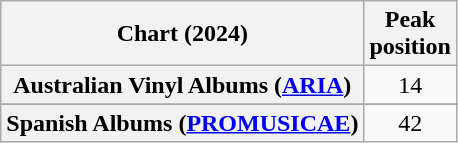<table class="wikitable sortable plainrowheaders" style="text-align:center">
<tr>
<th scope="col">Chart (2024)</th>
<th scope="col">Peak<br>position</th>
</tr>
<tr>
<th scope="row">Australian Vinyl Albums (<a href='#'>ARIA</a>)</th>
<td>14</td>
</tr>
<tr>
</tr>
<tr>
<th scope="row">Spanish Albums (<a href='#'>PROMUSICAE</a>)</th>
<td>42</td>
</tr>
</table>
